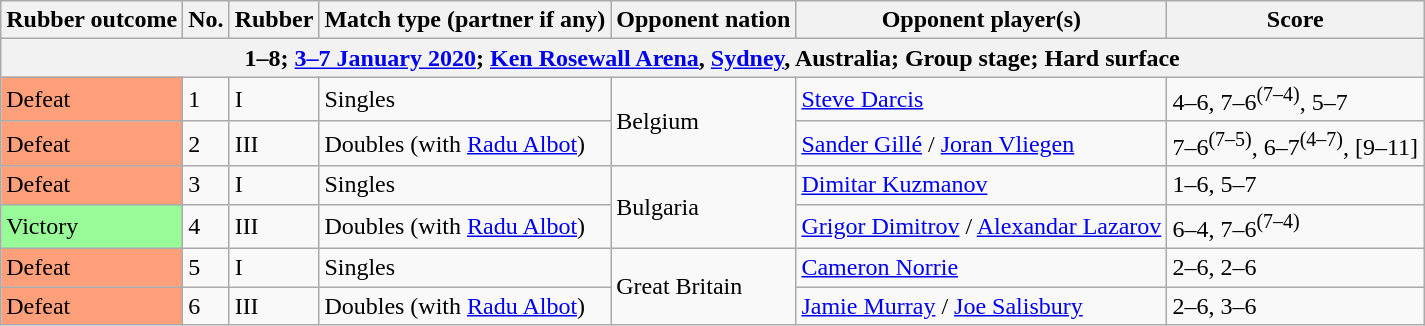<table class=wikitable>
<tr>
<th>Rubber outcome</th>
<th>No.</th>
<th>Rubber</th>
<th>Match type (partner if any)</th>
<th>Opponent nation</th>
<th>Opponent player(s)</th>
<th>Score</th>
</tr>
<tr>
<th colspan=7>1–8; <a href='#'>3–7 January 2020</a>; <a href='#'>Ken Rosewall Arena</a>, <a href='#'>Sydney</a>, Australia; Group stage; Hard surface</th>
</tr>
<tr>
<td bgcolor=FFA07A>Defeat</td>
<td>1</td>
<td>I</td>
<td>Singles</td>
<td rowspan=2> Belgium</td>
<td><a href='#'>Steve Darcis</a></td>
<td>4–6, 7–6<sup>(7–4)</sup>, 5–7</td>
</tr>
<tr>
<td bgcolor=FFA07A>Defeat</td>
<td>2</td>
<td>III</td>
<td>Doubles (with <a href='#'>Radu Albot</a>)</td>
<td><a href='#'>Sander Gillé</a> / <a href='#'>Joran Vliegen</a></td>
<td>7–6<sup>(7–5)</sup>, 6–7<sup>(4–7)</sup>, [9–11]</td>
</tr>
<tr>
<td bgcolor=FFA07A>Defeat</td>
<td>3</td>
<td>I</td>
<td>Singles</td>
<td rowspan=2> Bulgaria</td>
<td><a href='#'>Dimitar Kuzmanov</a></td>
<td>1–6, 5–7</td>
</tr>
<tr>
<td bgcolor=98FB98>Victory</td>
<td>4</td>
<td>III</td>
<td>Doubles (with <a href='#'>Radu Albot</a>)</td>
<td><a href='#'>Grigor Dimitrov</a> / <a href='#'>Alexandar Lazarov</a></td>
<td>6–4, 7–6<sup>(7–4)</sup></td>
</tr>
<tr>
<td bgcolor=FFA07A>Defeat</td>
<td>5</td>
<td>I</td>
<td>Singles</td>
<td rowspan=2> Great Britain</td>
<td><a href='#'>Cameron Norrie</a></td>
<td>2–6, 2–6</td>
</tr>
<tr>
<td bgcolor=FFA07A>Defeat</td>
<td>6</td>
<td>III</td>
<td>Doubles (with <a href='#'>Radu Albot</a>)</td>
<td><a href='#'>Jamie Murray</a> / <a href='#'>Joe Salisbury</a></td>
<td>2–6, 3–6</td>
</tr>
</table>
